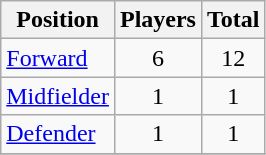<table class="sortable wikitable">
<tr>
<th>Position</th>
<th>Players</th>
<th>Total</th>
</tr>
<tr>
<td><a href='#'>Forward</a></td>
<td align=center>6</td>
<td align=center>12</td>
</tr>
<tr>
<td><a href='#'>Midfielder</a></td>
<td align=center>1</td>
<td align=center>1</td>
</tr>
<tr>
<td><a href='#'>Defender</a></td>
<td align=center>1</td>
<td align=center>1</td>
</tr>
<tr>
</tr>
</table>
